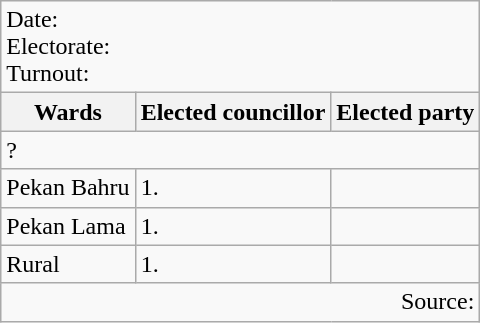<table class=wikitable>
<tr>
<td colspan=3>Date: <br>Electorate: <br>Turnout:</td>
</tr>
<tr>
<th>Wards</th>
<th>Elected councillor</th>
<th>Elected party</th>
</tr>
<tr>
<td colspan=3>? </td>
</tr>
<tr>
<td>Pekan Bahru</td>
<td>1.</td>
<td></td>
</tr>
<tr>
<td>Pekan Lama</td>
<td>1.</td>
<td></td>
</tr>
<tr>
<td>Rural</td>
<td>1.</td>
<td></td>
</tr>
<tr>
<td colspan=3 align=right>Source:</td>
</tr>
</table>
